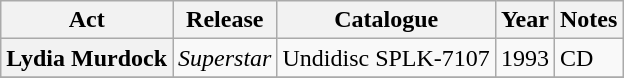<table class="wikitable plainrowheaders sortable">
<tr>
<th scope="col" class="unsortable">Act</th>
<th scope="col">Release</th>
<th scope="col">Catalogue</th>
<th scope="col">Year</th>
<th scope="col" class="unsortable">Notes</th>
</tr>
<tr>
<th scope="row">Lydia Murdock</th>
<td><em>Superstar</em></td>
<td>Undidisc SPLK-7107</td>
<td>1993</td>
<td>CD</td>
</tr>
<tr>
</tr>
</table>
